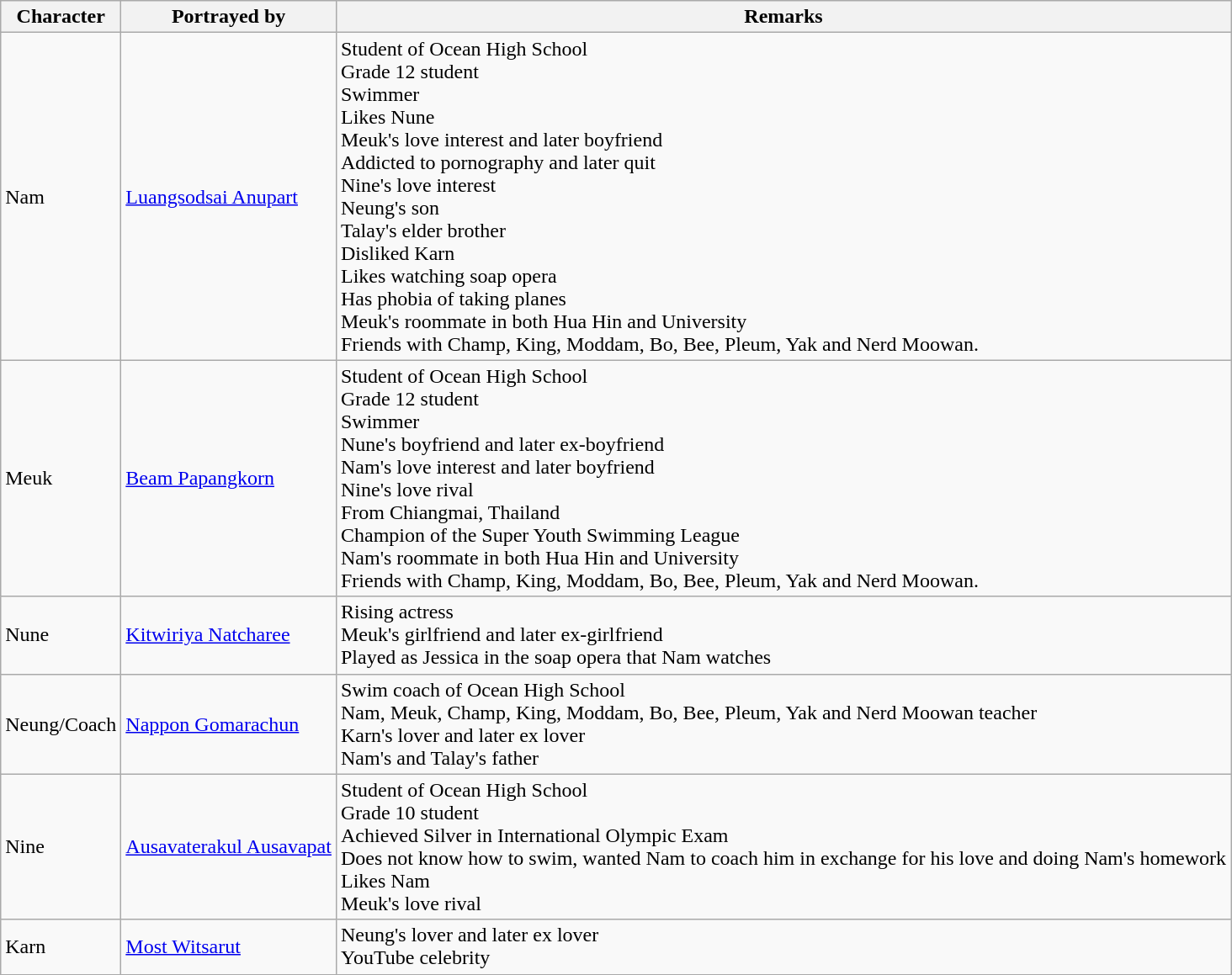<table class="wikitable sortable">
<tr>
<th>Character</th>
<th>Portrayed by</th>
<th>Remarks</th>
</tr>
<tr>
<td>Nam</td>
<td><a href='#'>Luangsodsai Anupart</a></td>
<td>Student of Ocean High School <br> Grade 12 student <br> Swimmer <br> Likes Nune <br> Meuk's love interest and later boyfriend <br> Addicted to pornography and later quit <br> Nine's love interest <br> Neung's son <br> Talay's elder brother <br> Disliked Karn <br> Likes watching soap opera <br> Has phobia of taking planes <br> Meuk's roommate in both Hua Hin and University <br> Friends with Champ, King, Moddam, Bo, Bee, Pleum, Yak and Nerd Moowan.</td>
</tr>
<tr>
<td>Meuk</td>
<td><a href='#'>Beam Papangkorn</a></td>
<td>Student of Ocean High School <br> Grade 12 student <br> Swimmer <br> Nune's boyfriend and later ex-boyfriend <br> Nam's love interest and later boyfriend <br> Nine's love rival <br> From Chiangmai, Thailand <br> Champion of the Super Youth Swimming League <br> Nam's roommate in both Hua Hin and University <br> Friends with Champ, King, Moddam, Bo, Bee, Pleum, Yak and Nerd Moowan.</td>
</tr>
<tr>
<td>Nune</td>
<td><a href='#'>Kitwiriya Natcharee</a></td>
<td>Rising actress <br> Meuk's girlfriend and later ex-girlfriend <br> Played as Jessica in the soap opera that Nam watches</td>
</tr>
<tr>
<td>Neung/Coach</td>
<td><a href='#'>Nappon Gomarachun</a></td>
<td>Swim coach of Ocean High School <br> Nam, Meuk, Champ, King, Moddam, Bo, Bee, Pleum, Yak and Nerd Moowan teacher <br> Karn's lover and later ex lover <br> Nam's and Talay's father</td>
</tr>
<tr>
<td>Nine</td>
<td><a href='#'>Ausavaterakul Ausavapat</a></td>
<td>Student of Ocean High School <br> Grade 10 student <br> Achieved Silver in International Olympic Exam <br> Does not know how to swim, wanted Nam to coach him in exchange for his love and doing Nam's homework <br> Likes Nam <br> Meuk's love rival</td>
</tr>
<tr>
<td>Karn</td>
<td><a href='#'>Most Witsarut</a></td>
<td>Neung's lover and later ex lover <br> YouTube celebrity</td>
</tr>
<tr>
</tr>
</table>
